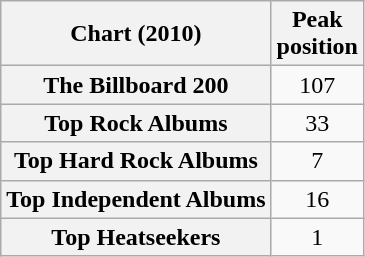<table class="wikitable sortable plainrowheaders">
<tr>
<th>Chart (2010)</th>
<th>Peak<br>position</th>
</tr>
<tr>
<th scope="row">The Billboard 200</th>
<td align="center">107</td>
</tr>
<tr>
<th scope="row">Top Rock Albums</th>
<td align="center">33</td>
</tr>
<tr>
<th scope="row">Top Hard Rock Albums</th>
<td align="center">7</td>
</tr>
<tr>
<th scope="row">Top Independent Albums</th>
<td align="center">16</td>
</tr>
<tr>
<th scope="row">Top Heatseekers</th>
<td align="center">1</td>
</tr>
</table>
